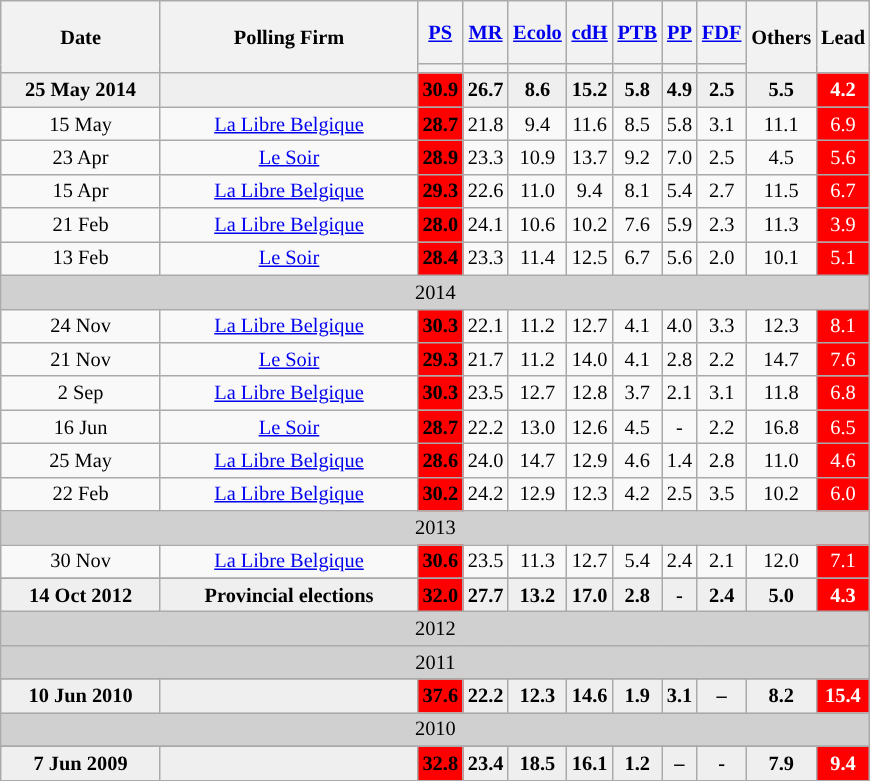<table class="wikitable" style="text-align:center; font-size:85%; line-height:16px;">
<tr style="height:42px;">
<th style="width:100px;" rowspan="2">Date</th>
<th style="width:165px;" rowspan="2">Polling Firm</th>
<th><a href='#'><span>PS</span></a></th>
<th><a href='#'><span>MR</span></a></th>
<th><a href='#'><span>Ecolo</span></a></th>
<th><a href='#'><span>cdH</span></a></th>
<th><a href='#'><span>PTB</span></a></th>
<th><a href='#'><span>PP</span></a></th>
<th><a href='#'><span>FDF</span></a></th>
<th style="width:40px;" rowspan="2">Others</th>
<th style="width:20px;" rowspan="2">Lead</th>
</tr>
<tr>
<th style="background:"></th>
<th style="background:"></th>
<th style="background:"></th>
<th style="background:"></th>
<th style="background:"></th>
<th style="background:"></th>
<th style="background:"></th>
</tr>
<tr style="background:#EFEFEF; font-weight:bold;">
<td>25 May 2014</td>
<td></td>
<td style="background:red">30.9</td>
<td>26.7</td>
<td>8.6</td>
<td>15.2</td>
<td>5.8</td>
<td>4.9</td>
<td>2.5</td>
<td>5.5</td>
<td style="background:red; color:white;">4.2</td>
</tr>
<tr>
<td>15 May</td>
<td><a href='#'>La Libre Belgique</a></td>
<td style="background:red"><strong>28.7</strong></td>
<td>21.8</td>
<td>9.4</td>
<td>11.6</td>
<td>8.5</td>
<td>5.8</td>
<td>3.1</td>
<td>11.1</td>
<td style="background:red; color:white;">6.9</td>
</tr>
<tr>
<td>23 Apr</td>
<td><a href='#'>Le Soir</a></td>
<td style="background:red"><strong>28.9</strong></td>
<td>23.3</td>
<td>10.9</td>
<td>13.7</td>
<td>9.2</td>
<td>7.0</td>
<td>2.5</td>
<td>4.5</td>
<td style="background:red; color:white;">5.6</td>
</tr>
<tr>
<td>15 Apr</td>
<td><a href='#'>La Libre Belgique</a></td>
<td style="background:red"><strong>29.3</strong></td>
<td>22.6</td>
<td>11.0</td>
<td>9.4</td>
<td>8.1</td>
<td>5.4</td>
<td>2.7</td>
<td>11.5</td>
<td style="background:red; color:white;">6.7</td>
</tr>
<tr>
<td>21 Feb</td>
<td><a href='#'>La Libre Belgique</a></td>
<td style="background:red"><strong>28.0</strong></td>
<td>24.1</td>
<td>10.6</td>
<td>10.2</td>
<td>7.6</td>
<td>5.9</td>
<td>2.3</td>
<td>11.3</td>
<td style="background:red; color:white;">3.9</td>
</tr>
<tr>
<td>13 Feb</td>
<td><a href='#'>Le Soir</a></td>
<td style="background:red"><strong>28.4</strong></td>
<td>23.3</td>
<td>11.4</td>
<td>12.5</td>
<td>6.7</td>
<td>5.6</td>
<td>2.0</td>
<td>10.1</td>
<td style="background:red; color:white;">5.1</td>
</tr>
<tr>
<td colspan="11" style="background:#D0D0D0; color:black">2014</td>
</tr>
<tr>
<td>24 Nov</td>
<td><a href='#'>La Libre Belgique</a></td>
<td style="background:red"><strong>30.3</strong></td>
<td>22.1</td>
<td>11.2</td>
<td>12.7</td>
<td>4.1</td>
<td>4.0</td>
<td>3.3</td>
<td>12.3</td>
<td style="background:red; color:white;">8.1</td>
</tr>
<tr>
<td>21 Nov</td>
<td><a href='#'>Le Soir</a></td>
<td style="background:red"><strong>29.3</strong></td>
<td>21.7</td>
<td>11.2</td>
<td>14.0</td>
<td>4.1</td>
<td>2.8</td>
<td>2.2</td>
<td>14.7</td>
<td style="background:red; color:white;">7.6</td>
</tr>
<tr>
<td>2 Sep</td>
<td><a href='#'>La Libre Belgique</a></td>
<td style="background:red"><strong>30.3</strong></td>
<td>23.5</td>
<td>12.7</td>
<td>12.8</td>
<td>3.7</td>
<td>2.1</td>
<td>3.1</td>
<td>11.8</td>
<td style="background:red; color:white;">6.8</td>
</tr>
<tr>
<td>16 Jun</td>
<td><a href='#'>Le Soir</a></td>
<td style="background:red"><strong>28.7</strong></td>
<td>22.2</td>
<td>13.0</td>
<td>12.6</td>
<td>4.5</td>
<td>-</td>
<td>2.2</td>
<td>16.8</td>
<td style="background:red; color:white;">6.5</td>
</tr>
<tr>
<td>25 May</td>
<td><a href='#'>La Libre Belgique</a></td>
<td style="background:red"><strong>28.6</strong></td>
<td>24.0</td>
<td>14.7</td>
<td>12.9</td>
<td>4.6</td>
<td>1.4</td>
<td>2.8</td>
<td>11.0</td>
<td style="background:red; color:white;">4.6</td>
</tr>
<tr>
<td>22 Feb</td>
<td><a href='#'>La Libre Belgique</a></td>
<td style="background:red"><strong>30.2</strong></td>
<td>24.2</td>
<td>12.9</td>
<td>12.3</td>
<td>4.2</td>
<td>2.5</td>
<td>3.5</td>
<td>10.2</td>
<td style="background:red; color:white;">6.0</td>
</tr>
<tr>
<td colspan="11" style="background:#D0D0D0; color:black">2013</td>
</tr>
<tr>
<td>30 Nov</td>
<td><a href='#'>La Libre Belgique</a></td>
<td style="background:red"><strong>30.6</strong></td>
<td>23.5</td>
<td>11.3</td>
<td>12.7</td>
<td>5.4</td>
<td>2.4</td>
<td>2.1</td>
<td>12.0</td>
<td style="background:red; color:white;">7.1</td>
</tr>
<tr>
</tr>
<tr style="background:#EFEFEF; font-weight:bold;">
<td>14 Oct 2012</td>
<td>Provincial elections</td>
<td style="background:red">32.0</td>
<td>27.7</td>
<td>13.2</td>
<td>17.0</td>
<td>2.8</td>
<td>-</td>
<td>2.4</td>
<td>5.0</td>
<td style="background:red; color:white;">4.3</td>
</tr>
<tr>
<td colspan="11" style="background:#D0D0D0; color:black">2012</td>
</tr>
<tr>
<td colspan="11" style="background:#D0D0D0; color:black">2011</td>
</tr>
<tr>
</tr>
<tr style="background:#EFEFEF; font-weight:bold;">
<td>10 Jun 2010</td>
<td></td>
<td style="background:red">37.6</td>
<td>22.2</td>
<td>12.3</td>
<td>14.6</td>
<td>1.9</td>
<td>3.1</td>
<td>–</td>
<td>8.2</td>
<td style="background:red; color:white;">15.4</td>
</tr>
<tr>
<td colspan="11" style="background:#D0D0D0; color:black">2010</td>
</tr>
<tr>
</tr>
<tr style="background:#EFEFEF; font-weight:bold;">
<td>7 Jun 2009</td>
<td></td>
<td style="background:red">32.8</td>
<td>23.4</td>
<td>18.5</td>
<td>16.1</td>
<td>1.2</td>
<td>–</td>
<td>-</td>
<td>7.9</td>
<td style="background:red; color:white;">9.4</td>
</tr>
</table>
